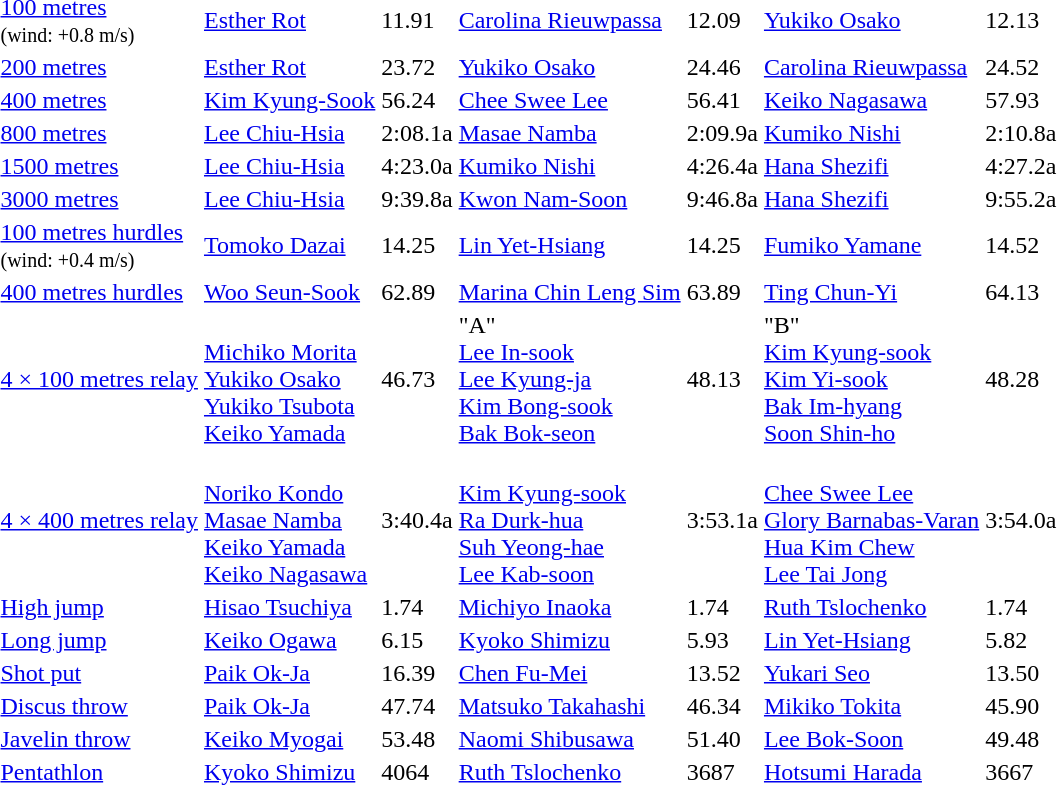<table>
<tr>
<td><a href='#'>100 metres</a><br><small>(wind: +0.8 m/s)</small></td>
<td><a href='#'>Esther Rot</a><br> </td>
<td>11.91</td>
<td><a href='#'>Carolina Rieuwpassa</a><br> </td>
<td>12.09</td>
<td><a href='#'>Yukiko Osako</a><br> </td>
<td>12.13</td>
</tr>
<tr>
<td><a href='#'>200 metres</a></td>
<td><a href='#'>Esther Rot</a><br> </td>
<td>23.72</td>
<td><a href='#'>Yukiko Osako</a><br> </td>
<td>24.46</td>
<td><a href='#'>Carolina Rieuwpassa</a><br> </td>
<td>24.52</td>
</tr>
<tr>
<td><a href='#'>400 metres</a></td>
<td><a href='#'>Kim Kyung-Sook</a><br> </td>
<td>56.24</td>
<td><a href='#'>Chee Swee Lee</a><br> </td>
<td>56.41</td>
<td><a href='#'>Keiko Nagasawa</a><br> </td>
<td>57.93</td>
</tr>
<tr>
<td><a href='#'>800 metres</a></td>
<td><a href='#'>Lee Chiu-Hsia</a><br> </td>
<td>2:08.1a</td>
<td><a href='#'>Masae Namba</a><br> </td>
<td>2:09.9a</td>
<td><a href='#'>Kumiko Nishi</a><br> </td>
<td>2:10.8a</td>
</tr>
<tr>
<td><a href='#'>1500 metres</a></td>
<td><a href='#'>Lee Chiu-Hsia</a><br> </td>
<td>4:23.0a</td>
<td><a href='#'>Kumiko Nishi</a><br> </td>
<td>4:26.4a</td>
<td><a href='#'>Hana Shezifi</a><br> </td>
<td>4:27.2a</td>
</tr>
<tr>
<td><a href='#'>3000 metres</a></td>
<td><a href='#'>Lee Chiu-Hsia</a><br> </td>
<td>9:39.8a</td>
<td><a href='#'>Kwon Nam-Soon</a><br> </td>
<td>9:46.8a</td>
<td><a href='#'>Hana Shezifi</a><br> </td>
<td>9:55.2a</td>
</tr>
<tr>
<td><a href='#'>100 metres hurdles</a><br><small>(wind: +0.4 m/s)</small></td>
<td><a href='#'>Tomoko Dazai</a><br> </td>
<td>14.25</td>
<td><a href='#'>Lin Yet-Hsiang</a><br> </td>
<td>14.25</td>
<td><a href='#'>Fumiko Yamane</a><br> </td>
<td>14.52</td>
</tr>
<tr>
<td><a href='#'>400 metres hurdles</a></td>
<td><a href='#'>Woo Seun-Sook</a><br> </td>
<td>62.89</td>
<td><a href='#'>Marina Chin Leng Sim</a><br> </td>
<td>63.89</td>
<td><a href='#'>Ting Chun-Yi</a><br> </td>
<td>64.13</td>
</tr>
<tr>
<td><a href='#'>4 × 100 metres relay</a></td>
<td><br><a href='#'>Michiko Morita</a><br><a href='#'>Yukiko Osako</a><br><a href='#'>Yukiko Tsubota</a><br><a href='#'>Keiko Yamada</a></td>
<td>46.73</td>
<td> "A"<br><a href='#'>Lee In-sook</a><br><a href='#'>Lee Kyung-ja</a><br><a href='#'>Kim Bong-sook</a><br><a href='#'>Bak Bok-seon</a></td>
<td>48.13</td>
<td> "B"<br><a href='#'>Kim Kyung-sook</a><br><a href='#'>Kim Yi-sook</a><br><a href='#'>Bak Im-hyang</a><br><a href='#'>Soon Shin-ho</a></td>
<td>48.28</td>
</tr>
<tr>
<td><a href='#'>4 × 400 metres relay</a></td>
<td><br><a href='#'>Noriko Kondo</a><br><a href='#'>Masae Namba</a><br><a href='#'>Keiko Yamada</a><br><a href='#'>Keiko Nagasawa</a></td>
<td>3:40.4a</td>
<td><br><a href='#'>Kim Kyung-sook</a><br><a href='#'>Ra Durk-hua</a><br><a href='#'>Suh Yeong-hae</a><br><a href='#'>Lee Kab-soon</a></td>
<td>3:53.1a</td>
<td><br><a href='#'>Chee Swee Lee</a><br><a href='#'>Glory Barnabas-Varan</a><br><a href='#'>Hua Kim Chew</a><br><a href='#'>Lee Tai Jong</a></td>
<td>3:54.0a</td>
</tr>
<tr>
<td><a href='#'>High jump</a></td>
<td><a href='#'>Hisao Tsuchiya</a><br> </td>
<td>1.74</td>
<td><a href='#'>Michiyo Inaoka</a><br> </td>
<td>1.74</td>
<td><a href='#'>Ruth Tslochenko</a><br> </td>
<td>1.74</td>
</tr>
<tr>
<td><a href='#'>Long jump</a></td>
<td><a href='#'>Keiko Ogawa</a><br> </td>
<td>6.15</td>
<td><a href='#'>Kyoko Shimizu</a><br> </td>
<td>5.93</td>
<td><a href='#'>Lin Yet-Hsiang</a><br> </td>
<td>5.82</td>
</tr>
<tr>
<td><a href='#'>Shot put</a></td>
<td><a href='#'>Paik Ok-Ja</a><br> </td>
<td>16.39</td>
<td><a href='#'>Chen Fu-Mei</a><br> </td>
<td>13.52</td>
<td><a href='#'>Yukari Seo</a><br> </td>
<td>13.50</td>
</tr>
<tr>
<td><a href='#'>Discus throw</a></td>
<td><a href='#'>Paik Ok-Ja</a><br> </td>
<td>47.74</td>
<td><a href='#'>Matsuko Takahashi</a><br> </td>
<td>46.34</td>
<td><a href='#'>Mikiko Tokita</a><br> </td>
<td>45.90</td>
</tr>
<tr>
<td><a href='#'>Javelin throw</a></td>
<td><a href='#'>Keiko Myogai</a><br> </td>
<td>53.48</td>
<td><a href='#'>Naomi Shibusawa</a><br> </td>
<td>51.40</td>
<td><a href='#'>Lee Bok-Soon</a><br> </td>
<td>49.48</td>
</tr>
<tr>
<td><a href='#'>Pentathlon</a></td>
<td><a href='#'>Kyoko Shimizu</a><br> </td>
<td>4064</td>
<td><a href='#'>Ruth Tslochenko</a><br> </td>
<td>3687</td>
<td><a href='#'>Hotsumi Harada</a><br> </td>
<td>3667</td>
</tr>
</table>
